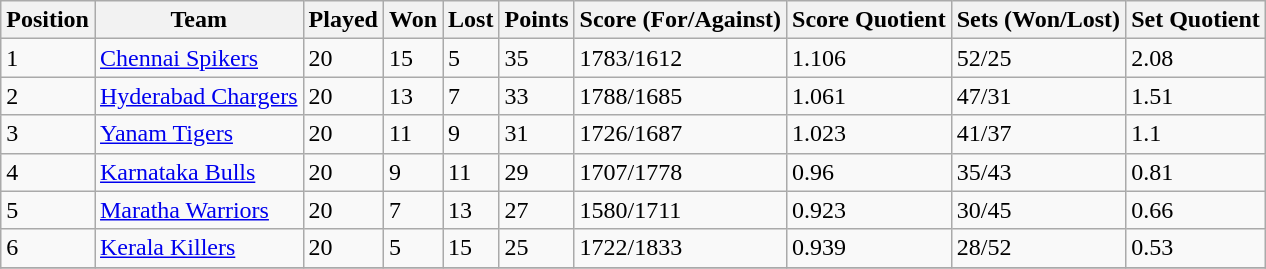<table class="wikitable">
<tr>
<th>Position</th>
<th>Team</th>
<th>Played</th>
<th>Won</th>
<th>Lost</th>
<th>Points</th>
<th>Score (For/Against)</th>
<th>Score Quotient</th>
<th>Sets (Won/Lost)</th>
<th>Set Quotient</th>
</tr>
<tr>
<td>1</td>
<td><a href='#'>Chennai Spikers</a></td>
<td>20</td>
<td>15</td>
<td>5</td>
<td>35</td>
<td>1783/1612</td>
<td>1.106</td>
<td>52/25</td>
<td>2.08</td>
</tr>
<tr>
<td>2</td>
<td><a href='#'>Hyderabad Chargers</a></td>
<td>20</td>
<td>13</td>
<td>7</td>
<td>33</td>
<td>1788/1685</td>
<td>1.061</td>
<td>47/31</td>
<td>1.51</td>
</tr>
<tr>
<td>3</td>
<td><a href='#'>Yanam Tigers</a></td>
<td>20</td>
<td>11</td>
<td>9</td>
<td>31</td>
<td>1726/1687</td>
<td>1.023</td>
<td>41/37</td>
<td>1.1</td>
</tr>
<tr>
<td>4</td>
<td><a href='#'>Karnataka Bulls</a></td>
<td>20</td>
<td>9</td>
<td>11</td>
<td>29</td>
<td>1707/1778</td>
<td>0.96</td>
<td>35/43</td>
<td>0.81</td>
</tr>
<tr>
<td>5</td>
<td><a href='#'>Maratha Warriors</a></td>
<td>20</td>
<td>7</td>
<td>13</td>
<td>27</td>
<td>1580/1711</td>
<td>0.923</td>
<td>30/45</td>
<td>0.66</td>
</tr>
<tr>
<td>6</td>
<td><a href='#'>Kerala Killers</a></td>
<td>20</td>
<td>5</td>
<td>15</td>
<td>25</td>
<td>1722/1833</td>
<td>0.939</td>
<td>28/52</td>
<td>0.53</td>
</tr>
<tr>
</tr>
</table>
